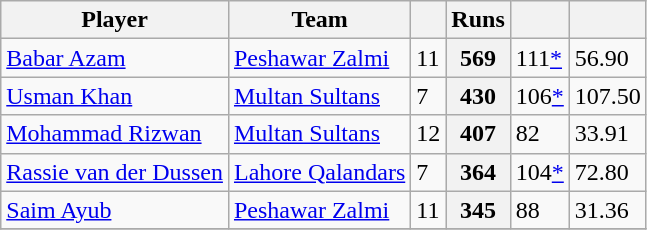<table class="wikitable sortable">
<tr>
<th class="unsortable">Player</th>
<th class="unsortable">Team</th>
<th></th>
<th class="unsortable">Runs</th>
<th></th>
<th></th>
</tr>
<tr>
<td><a href='#'>Babar Azam</a></td>
<td><a href='#'>Peshawar Zalmi</a></td>
<td>11</td>
<th>569</th>
<td>111<a href='#'>*</a></td>
<td>56.90</td>
</tr>
<tr>
<td><a href='#'>Usman Khan</a></td>
<td><a href='#'>Multan Sultans</a></td>
<td>7</td>
<th>430</th>
<td>106<a href='#'>*</a></td>
<td>107.50</td>
</tr>
<tr>
<td><a href='#'>Mohammad Rizwan</a></td>
<td><a href='#'>Multan Sultans</a></td>
<td>12</td>
<th>407</th>
<td>82</td>
<td>33.91</td>
</tr>
<tr>
<td><a href='#'>Rassie van der Dussen</a></td>
<td><a href='#'>Lahore Qalandars</a></td>
<td>7</td>
<th>364</th>
<td>104<a href='#'>*</a></td>
<td>72.80</td>
</tr>
<tr>
<td><a href='#'>Saim Ayub</a></td>
<td><a href='#'>Peshawar Zalmi</a></td>
<td>11</td>
<th>345</th>
<td>88</td>
<td>31.36</td>
</tr>
<tr>
</tr>
</table>
